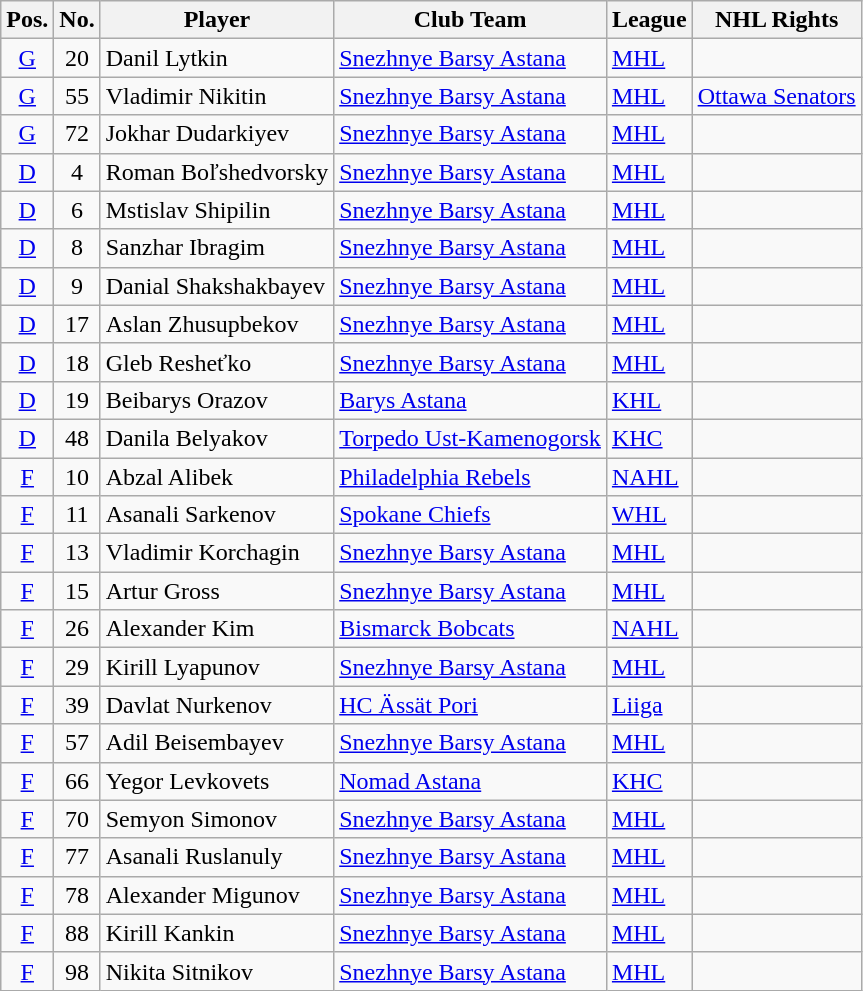<table class="wikitable sortable">
<tr>
<th>Pos.</th>
<th>No.</th>
<th>Player</th>
<th>Club Team</th>
<th>League</th>
<th>NHL Rights</th>
</tr>
<tr>
<td style="text-align:center;"><a href='#'>G</a></td>
<td style="text-align:center;">20</td>
<td>Danil Lytkin</td>
<td> <a href='#'>Snezhnye Barsy Astana</a></td>
<td> <a href='#'>MHL</a></td>
<td></td>
</tr>
<tr>
<td style="text-align:center;"><a href='#'>G</a></td>
<td style="text-align:center;">55</td>
<td>Vladimir Nikitin</td>
<td> <a href='#'>Snezhnye Barsy Astana</a></td>
<td> <a href='#'>MHL</a></td>
<td><a href='#'>Ottawa Senators</a></td>
</tr>
<tr>
<td style="text-align:center;"><a href='#'>G</a></td>
<td style="text-align:center;">72</td>
<td>Jokhar Dudarkiyev</td>
<td> <a href='#'>Snezhnye Barsy Astana</a></td>
<td> <a href='#'>MHL</a></td>
<td></td>
</tr>
<tr>
<td style="text-align:center;"><a href='#'>D</a></td>
<td style="text-align:center;">4</td>
<td>Roman Boľshedvorsky</td>
<td> <a href='#'>Snezhnye Barsy Astana</a></td>
<td> <a href='#'>MHL</a></td>
<td></td>
</tr>
<tr>
<td style="text-align:center;"><a href='#'>D</a></td>
<td style="text-align:center;">6</td>
<td>Mstislav Shipilin</td>
<td> <a href='#'>Snezhnye Barsy Astana</a></td>
<td> <a href='#'>MHL</a></td>
<td></td>
</tr>
<tr>
<td style="text-align:center;"><a href='#'>D</a></td>
<td style="text-align:center;">8</td>
<td>Sanzhar Ibragim</td>
<td> <a href='#'>Snezhnye Barsy Astana</a></td>
<td> <a href='#'>MHL</a></td>
<td></td>
</tr>
<tr>
<td style="text-align:center;"><a href='#'>D</a></td>
<td style="text-align:center;">9</td>
<td>Danial Shakshakbayev</td>
<td> <a href='#'>Snezhnye Barsy Astana</a></td>
<td> <a href='#'>MHL</a></td>
<td></td>
</tr>
<tr>
<td style="text-align:center;"><a href='#'>D</a></td>
<td style="text-align:center;">17</td>
<td>Aslan Zhusupbekov</td>
<td> <a href='#'>Snezhnye Barsy Astana</a></td>
<td> <a href='#'>MHL</a></td>
<td></td>
</tr>
<tr>
<td style="text-align:center;"><a href='#'>D</a></td>
<td style="text-align:center;">18</td>
<td>Gleb Resheťko</td>
<td> <a href='#'>Snezhnye Barsy Astana</a></td>
<td> <a href='#'>MHL</a></td>
<td></td>
</tr>
<tr>
<td style="text-align:center;"><a href='#'>D</a></td>
<td style="text-align:center;">19</td>
<td>Beibarys Orazov</td>
<td> <a href='#'>Barys Astana</a></td>
<td> <a href='#'>KHL</a></td>
<td></td>
</tr>
<tr>
<td style="text-align:center;"><a href='#'>D</a></td>
<td style="text-align:center;">48</td>
<td>Danila Belyakov</td>
<td> <a href='#'>Torpedo Ust-Kamenogorsk</a></td>
<td> <a href='#'>KHC</a></td>
<td></td>
</tr>
<tr>
<td style="text-align:center;"><a href='#'>F</a></td>
<td style="text-align:center;">10</td>
<td>Abzal Alibek</td>
<td> <a href='#'>Philadelphia Rebels</a></td>
<td> <a href='#'>NAHL</a></td>
<td></td>
</tr>
<tr>
<td style="text-align:center;"><a href='#'>F</a></td>
<td style="text-align:center;">11</td>
<td>Asanali Sarkenov</td>
<td> <a href='#'>Spokane Chiefs</a></td>
<td> <a href='#'>WHL</a></td>
<td></td>
</tr>
<tr>
<td style="text-align:center;"><a href='#'>F</a></td>
<td style="text-align:center;">13</td>
<td>Vladimir Korchagin</td>
<td> <a href='#'>Snezhnye Barsy Astana</a></td>
<td> <a href='#'>MHL</a></td>
<td></td>
</tr>
<tr>
<td style="text-align:center;"><a href='#'>F</a></td>
<td style="text-align:center;">15</td>
<td>Artur Gross</td>
<td> <a href='#'>Snezhnye Barsy Astana</a></td>
<td> <a href='#'>MHL</a></td>
<td></td>
</tr>
<tr>
<td style="text-align:center;"><a href='#'>F</a></td>
<td style="text-align:center;">26</td>
<td>Alexander Kim</td>
<td> <a href='#'>Bismarck Bobcats</a></td>
<td> <a href='#'>NAHL</a></td>
<td></td>
</tr>
<tr>
<td style="text-align:center;"><a href='#'>F</a></td>
<td style="text-align:center;">29</td>
<td>Kirill Lyapunov</td>
<td> <a href='#'>Snezhnye Barsy Astana</a></td>
<td> <a href='#'>MHL</a></td>
<td></td>
</tr>
<tr>
<td style="text-align:center;"><a href='#'>F</a></td>
<td style="text-align:center;">39</td>
<td>Davlat Nurkenov</td>
<td> <a href='#'>HC Ässät Pori</a></td>
<td> <a href='#'>Liiga</a></td>
<td></td>
</tr>
<tr>
<td style="text-align:center;"><a href='#'>F</a></td>
<td style="text-align:center;">57</td>
<td>Adil Beisembayev</td>
<td> <a href='#'>Snezhnye Barsy Astana</a></td>
<td> <a href='#'>MHL</a></td>
<td></td>
</tr>
<tr>
<td style="text-align:center;"><a href='#'>F</a></td>
<td style="text-align:center;">66</td>
<td>Yegor Levkovets</td>
<td> <a href='#'>Nomad Astana</a></td>
<td> <a href='#'>KHC</a></td>
<td></td>
</tr>
<tr>
<td style="text-align:center;"><a href='#'>F</a></td>
<td style="text-align:center;">70</td>
<td>Semyon Simonov</td>
<td> <a href='#'>Snezhnye Barsy Astana</a></td>
<td> <a href='#'>MHL</a></td>
<td></td>
</tr>
<tr>
<td style="text-align:center;"><a href='#'>F</a></td>
<td style="text-align:center;">77</td>
<td>Asanali Ruslanuly</td>
<td> <a href='#'>Snezhnye Barsy Astana</a></td>
<td> <a href='#'>MHL</a></td>
<td></td>
</tr>
<tr>
<td style="text-align:center;"><a href='#'>F</a></td>
<td style="text-align:center;">78</td>
<td>Alexander Migunov</td>
<td> <a href='#'>Snezhnye Barsy Astana</a></td>
<td> <a href='#'>MHL</a></td>
<td></td>
</tr>
<tr>
<td style="text-align:center;"><a href='#'>F</a></td>
<td style="text-align:center;">88</td>
<td>Kirill Kankin</td>
<td> <a href='#'>Snezhnye Barsy Astana</a></td>
<td> <a href='#'>MHL</a></td>
<td></td>
</tr>
<tr>
<td style="text-align:center;"><a href='#'>F</a></td>
<td style="text-align:center;">98</td>
<td>Nikita Sitnikov</td>
<td> <a href='#'>Snezhnye Barsy Astana</a></td>
<td> <a href='#'>MHL</a></td>
<td></td>
</tr>
</table>
